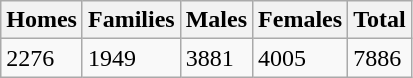<table class="wikitable">
<tr>
<th>Homes</th>
<th>Families</th>
<th>Males</th>
<th>Females</th>
<th>Total</th>
</tr>
<tr>
<td>2276</td>
<td>1949</td>
<td>3881</td>
<td>4005</td>
<td>7886</td>
</tr>
</table>
